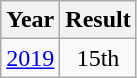<table class="wikitable" style="text-align:center">
<tr>
<th>Year</th>
<th>Result</th>
</tr>
<tr>
<td><a href='#'>2019</a></td>
<td>15th</td>
</tr>
</table>
